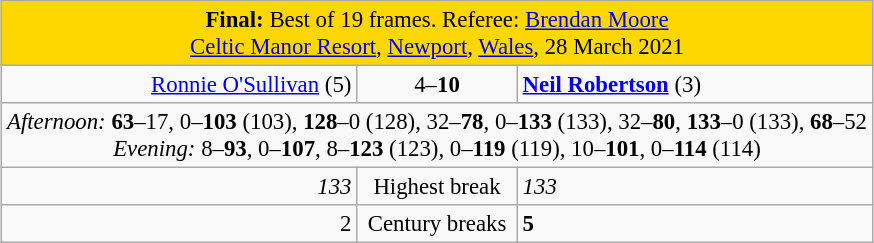<table class="wikitable" style="font-size: 95%; margin: 1em auto 1em auto;">
<tr>
<td colspan="3" align="center" bgcolor="#ffd700"><strong>Final:</strong> Best of 19 frames. Referee: <a href='#'>Brendan Moore</a> <br><a href='#'>Celtic Manor Resort</a>, <a href='#'>Newport</a>, <a href='#'>Wales</a>, 28 March 2021</td>
</tr>
<tr>
<td width="230" align="right"><a href='#'>Ronnie O'Sullivan</a> (5)<br></td>
<td width="100" align="center">4–<strong>10</strong></td>
<td width="230"><strong><a href='#'>Neil Robertson</a></strong> (3)<br></td>
</tr>
<tr>
<td colspan="3" align="center" style="font-size: 100%"><em>Afternoon:</em> <strong>63</strong>–17, 0–<strong>103</strong> (103), <strong>128</strong>–0 (128), 32–<strong>78</strong>, 0–<strong>133</strong> (133), 32–<strong>80</strong>, <strong>133</strong>–0 (133), <strong>68</strong>–52 <br><em>Evening:</em> 8–<strong>93</strong>, 0–<strong>107</strong>, 8–<strong>123</strong> (123), 0–<strong>119</strong> (119), 10–<strong>101</strong>, 0–<strong>114</strong> (114)</td>
</tr>
<tr>
<td align="right"><em>133</em></td>
<td align="center">Highest break</td>
<td><em>133</em></td>
</tr>
<tr>
<td align="right">2</td>
<td align="center">Century breaks</td>
<td><strong>5</strong></td>
</tr>
</table>
